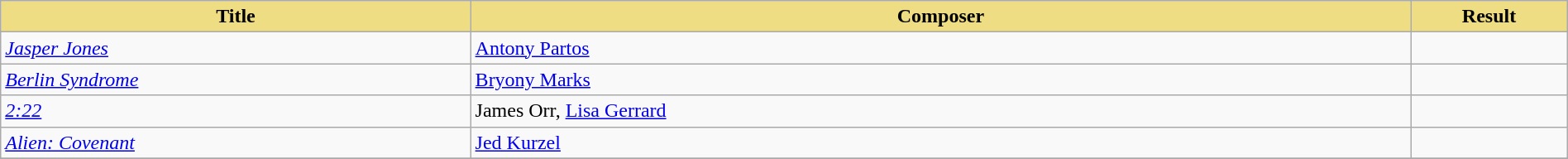<table class="wikitable" width=100%>
<tr>
<th style="width:30%;background:#EEDD82;">Title</th>
<th style="width:60%;background:#EEDD82;">Composer</th>
<th style="width:10%;background:#EEDD82;">Result<br></th>
</tr>
<tr>
<td><em><a href='#'>Jasper Jones</a></em></td>
<td><a href='#'>Antony Partos</a></td>
<td></td>
</tr>
<tr>
<td><em><a href='#'>Berlin Syndrome</a></em></td>
<td><a href='#'>Bryony Marks</a></td>
<td></td>
</tr>
<tr>
<td><em><a href='#'>2:22</a></em></td>
<td>James Orr, <a href='#'>Lisa Gerrard</a></td>
<td></td>
</tr>
<tr>
<td><em><a href='#'>Alien: Covenant</a></em></td>
<td><a href='#'>Jed Kurzel</a></td>
<td></td>
</tr>
<tr>
</tr>
</table>
